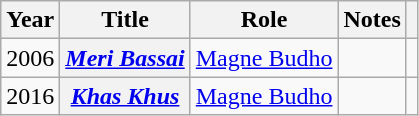<table class="wikitable plainrowheaders sortable" style="margin-right: 0;">
<tr>
<th>Year</th>
<th>Title</th>
<th>Role</th>
<th>Notes</th>
<th class="unsortable"></th>
</tr>
<tr>
<td>2006</td>
<th scope="row"><em><a href='#'>Meri Bassai</a></em></th>
<td><a href='#'>Magne Budho</a></td>
<td></td>
<td style="text-align:center;"></td>
</tr>
<tr>
<td>2016</td>
<th scope="row"><em><a href='#'>Khas Khus</a></em></th>
<td><a href='#'>Magne Budho</a></td>
<td></td>
<td style="text-align:center;"></td>
</tr>
</table>
